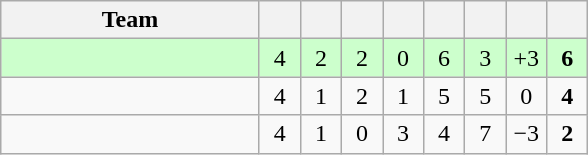<table class="wikitable" style="text-align:center">
<tr>
<th width=165>Team</th>
<th width=20></th>
<th width=20></th>
<th width=20></th>
<th width=20></th>
<th width=20></th>
<th width=20></th>
<th width=20></th>
<th width=20></th>
</tr>
<tr align=center bgcolor=ccffcc>
<td align=left></td>
<td>4</td>
<td>2</td>
<td>2</td>
<td>0</td>
<td>6</td>
<td>3</td>
<td>+3</td>
<td><strong>6</strong></td>
</tr>
<tr align=center>
<td align=left></td>
<td>4</td>
<td>1</td>
<td>2</td>
<td>1</td>
<td>5</td>
<td>5</td>
<td>0</td>
<td><strong>4</strong></td>
</tr>
<tr align=center>
<td align=left></td>
<td>4</td>
<td>1</td>
<td>0</td>
<td>3</td>
<td>4</td>
<td>7</td>
<td>−3</td>
<td><strong>2</strong></td>
</tr>
</table>
